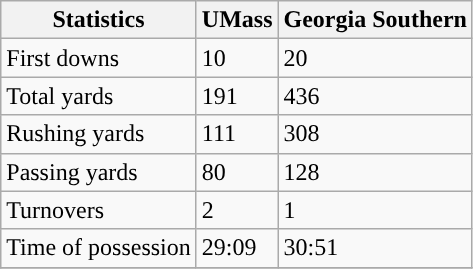<table class="wikitable">
<tr>
<th>Statistics</th>
<th>UMass</th>
<th>Georgia Southern</th>
</tr>
<tr>
<td>First downs</td>
<td>10</td>
<td>20</td>
</tr>
<tr>
<td>Total yards</td>
<td>191</td>
<td>436</td>
</tr>
<tr>
<td>Rushing yards</td>
<td>111</td>
<td>308</td>
</tr>
<tr>
<td>Passing yards</td>
<td>80</td>
<td>128</td>
</tr>
<tr>
<td>Turnovers</td>
<td>2</td>
<td>1</td>
</tr>
<tr>
<td>Time of possession</td>
<td>29:09</td>
<td>30:51</td>
</tr>
<tr>
</tr>
</table>
